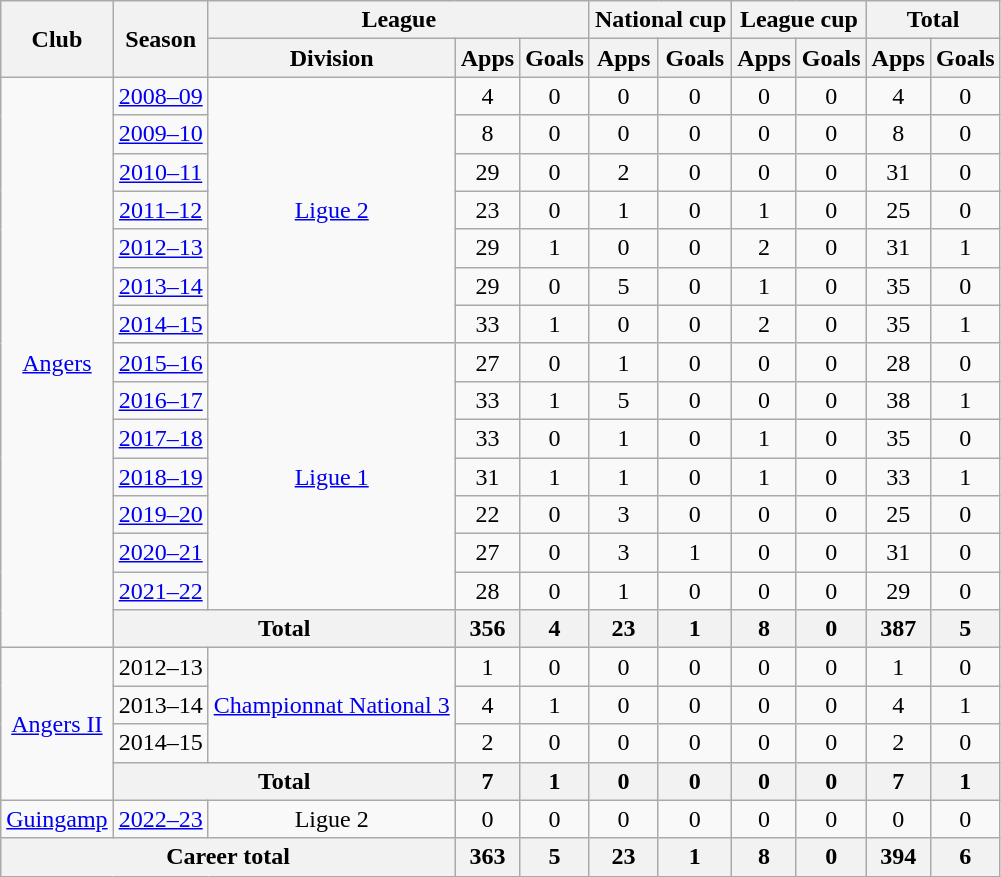<table class="wikitable" style="text-align:center">
<tr>
<th rowspan="2">Club</th>
<th rowspan="2">Season</th>
<th colspan="3">League</th>
<th colspan="2">National cup</th>
<th colspan="2">League cup</th>
<th colspan="2">Total</th>
</tr>
<tr>
<th>Division</th>
<th>Apps</th>
<th>Goals</th>
<th>Apps</th>
<th>Goals</th>
<th>Apps</th>
<th>Goals</th>
<th>Apps</th>
<th>Goals</th>
</tr>
<tr>
<td rowspan="15"><a href='#'>Angers</a></td>
<td><a href='#'>2008–09</a></td>
<td rowspan="7"><a href='#'>Ligue 2</a></td>
<td>4</td>
<td>0</td>
<td>0</td>
<td>0</td>
<td>0</td>
<td>0</td>
<td>4</td>
<td>0</td>
</tr>
<tr>
<td><a href='#'>2009–10</a></td>
<td>8</td>
<td>0</td>
<td>0</td>
<td>0</td>
<td>0</td>
<td>0</td>
<td>8</td>
<td>0</td>
</tr>
<tr>
<td><a href='#'>2010–11</a></td>
<td>29</td>
<td>0</td>
<td>2</td>
<td>0</td>
<td>0</td>
<td>0</td>
<td>31</td>
<td>0</td>
</tr>
<tr>
<td><a href='#'>2011–12</a></td>
<td>23</td>
<td>0</td>
<td>1</td>
<td>0</td>
<td>1</td>
<td>0</td>
<td>25</td>
<td>0</td>
</tr>
<tr>
<td><a href='#'>2012–13</a></td>
<td>29</td>
<td>1</td>
<td>0</td>
<td>0</td>
<td>2</td>
<td>0</td>
<td>31</td>
<td>1</td>
</tr>
<tr>
<td><a href='#'>2013–14</a></td>
<td>29</td>
<td>0</td>
<td>5</td>
<td>0</td>
<td>1</td>
<td>0</td>
<td>35</td>
<td>0</td>
</tr>
<tr>
<td><a href='#'>2014–15</a></td>
<td>33</td>
<td>1</td>
<td>0</td>
<td>0</td>
<td>2</td>
<td>0</td>
<td>35</td>
<td>1</td>
</tr>
<tr>
<td><a href='#'>2015–16</a></td>
<td rowspan="7"><a href='#'>Ligue 1</a></td>
<td>27</td>
<td>0</td>
<td>1</td>
<td>0</td>
<td>0</td>
<td>0</td>
<td>28</td>
<td>0</td>
</tr>
<tr>
<td><a href='#'>2016–17</a></td>
<td>33</td>
<td>1</td>
<td>5</td>
<td>0</td>
<td>0</td>
<td>0</td>
<td>38</td>
<td>1</td>
</tr>
<tr>
<td><a href='#'>2017–18</a></td>
<td>33</td>
<td>0</td>
<td>1</td>
<td>0</td>
<td>1</td>
<td>0</td>
<td>35</td>
<td>0</td>
</tr>
<tr>
<td><a href='#'>2018–19</a></td>
<td>31</td>
<td>1</td>
<td>1</td>
<td>0</td>
<td>1</td>
<td>0</td>
<td>33</td>
<td>1</td>
</tr>
<tr>
<td><a href='#'>2019–20</a></td>
<td>22</td>
<td>0</td>
<td>3</td>
<td>0</td>
<td>0</td>
<td>0</td>
<td>25</td>
<td>0</td>
</tr>
<tr>
<td><a href='#'>2020–21</a></td>
<td>27</td>
<td>0</td>
<td>3</td>
<td>1</td>
<td>0</td>
<td>0</td>
<td>31</td>
<td>0</td>
</tr>
<tr>
<td><a href='#'>2021–22</a></td>
<td>28</td>
<td>0</td>
<td>1</td>
<td>0</td>
<td>0</td>
<td>0</td>
<td>29</td>
<td>0</td>
</tr>
<tr>
<th colspan="2">Total</th>
<th>356</th>
<th>4</th>
<th>23</th>
<th>1</th>
<th>8</th>
<th>0</th>
<th>387</th>
<th>5</th>
</tr>
<tr>
<td rowspan="4"><a href='#'>Angers II</a></td>
<td>2012–13</td>
<td rowspan="3"><a href='#'>Championnat National 3</a></td>
<td>1</td>
<td>0</td>
<td>0</td>
<td>0</td>
<td>0</td>
<td>0</td>
<td>1</td>
<td>0</td>
</tr>
<tr>
<td>2013–14</td>
<td>4</td>
<td>1</td>
<td>0</td>
<td>0</td>
<td>0</td>
<td>0</td>
<td>4</td>
<td>1</td>
</tr>
<tr>
<td>2014–15</td>
<td>2</td>
<td>0</td>
<td>0</td>
<td>0</td>
<td>0</td>
<td>0</td>
<td>2</td>
<td>0</td>
</tr>
<tr>
<th colspan="2">Total</th>
<th>7</th>
<th>1</th>
<th>0</th>
<th>0</th>
<th>0</th>
<th>0</th>
<th>7</th>
<th>1</th>
</tr>
<tr>
<td><a href='#'>Guingamp</a></td>
<td><a href='#'>2022–23</a></td>
<td>Ligue 2</td>
<td>0</td>
<td>0</td>
<td>0</td>
<td>0</td>
<td>0</td>
<td>0</td>
<td>0</td>
<td>0</td>
</tr>
<tr>
<th colspan="3">Career total</th>
<th>363</th>
<th>5</th>
<th>23</th>
<th>1</th>
<th>8</th>
<th>0</th>
<th>394</th>
<th>6</th>
</tr>
</table>
